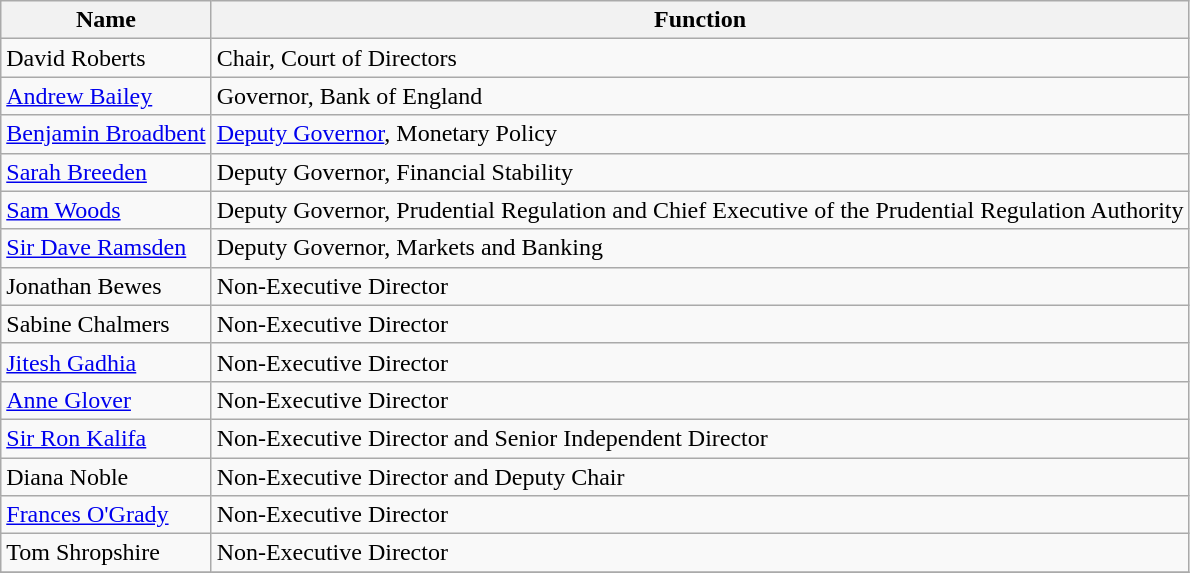<table class="wikitable centered">
<tr>
<th>Name</th>
<th !>Function</th>
</tr>
<tr>
<td>David Roberts</td>
<td>Chair, Court of Directors</td>
</tr>
<tr>
<td><a href='#'>Andrew Bailey</a></td>
<td>Governor, Bank of England</td>
</tr>
<tr>
<td><a href='#'>Benjamin Broadbent</a></td>
<td><a href='#'>Deputy Governor</a>, Monetary Policy</td>
</tr>
<tr>
<td><a href='#'>Sarah Breeden</a></td>
<td>Deputy Governor, Financial Stability</td>
</tr>
<tr>
<td><a href='#'>Sam Woods</a></td>
<td>Deputy Governor, Prudential Regulation and Chief Executive of the Prudential Regulation Authority</td>
</tr>
<tr>
<td><a href='#'>Sir Dave Ramsden</a></td>
<td>Deputy Governor, Markets and Banking</td>
</tr>
<tr>
<td>Jonathan Bewes</td>
<td>Non-Executive Director</td>
</tr>
<tr>
<td>Sabine Chalmers</td>
<td>Non-Executive Director</td>
</tr>
<tr>
<td><a href='#'>Jitesh Gadhia</a></td>
<td>Non-Executive Director</td>
</tr>
<tr>
<td><a href='#'>Anne Glover</a></td>
<td>Non-Executive Director</td>
</tr>
<tr>
<td><a href='#'>Sir Ron Kalifa</a></td>
<td>Non-Executive Director and Senior Independent Director</td>
</tr>
<tr>
<td>Diana Noble</td>
<td>Non-Executive Director and Deputy Chair</td>
</tr>
<tr>
<td><a href='#'>Frances O'Grady</a></td>
<td>Non-Executive Director</td>
</tr>
<tr>
<td>Tom Shropshire</td>
<td>Non-Executive Director</td>
</tr>
<tr>
</tr>
</table>
